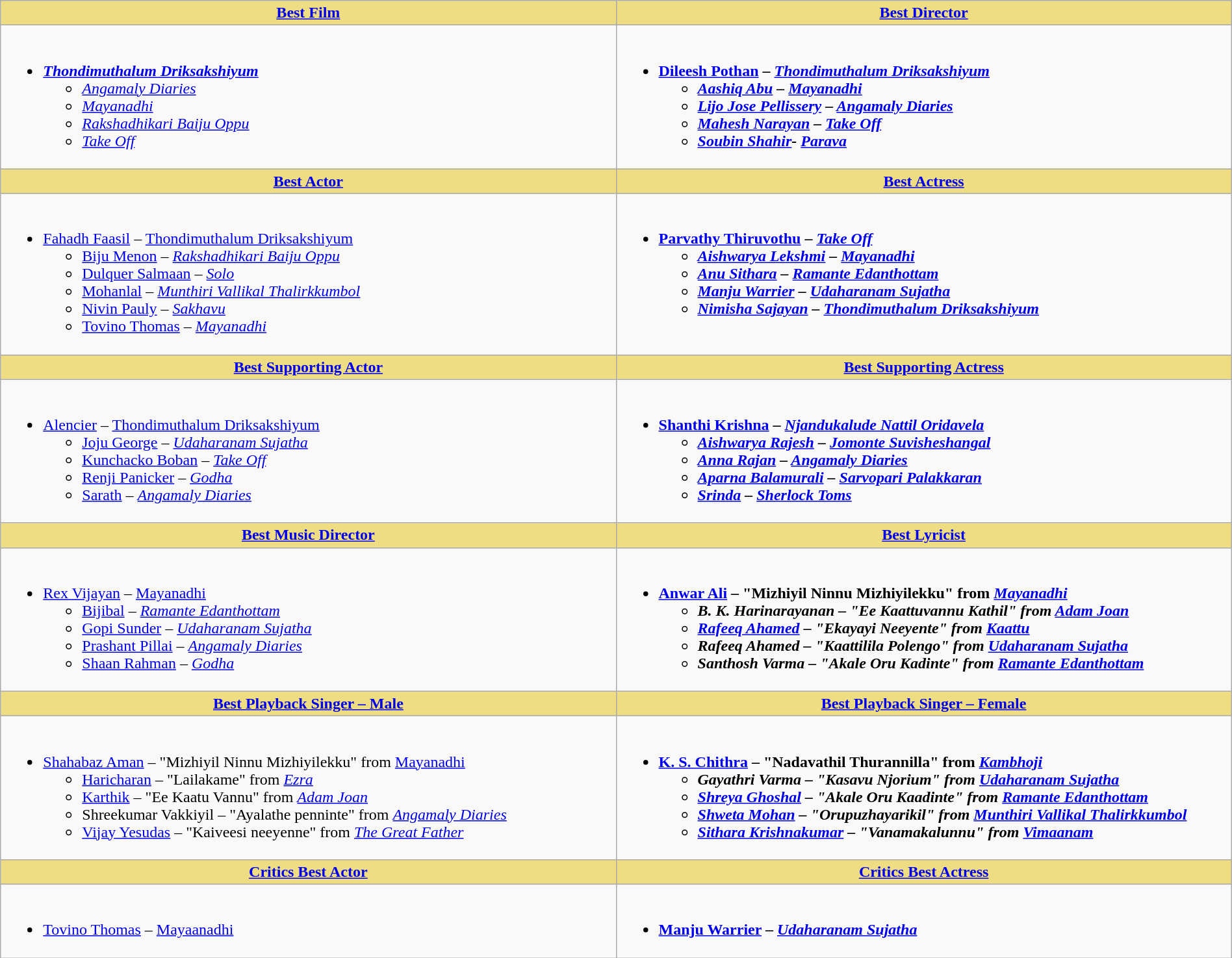<table class="wikitable" width=100% |>
<tr>
<th ! style="background:#eedd82; text-align:center; width:50%;"><a href='#'>Best Film</a></th>
<th ! style="background:#eedd82; text-align:center; width:50%;"><a href='#'>Best Director</a></th>
</tr>
<tr>
<td valign="top"><br><ul><li><strong><em><a href='#'>Thondimuthalum Driksakshiyum</a></em></strong><ul><li><em><a href='#'>Angamaly Diaries</a></em></li><li><em><a href='#'>Mayanadhi</a></em></li><li><em><a href='#'>Rakshadhikari Baiju Oppu</a></em></li><li><em><a href='#'>Take Off</a></em></li></ul></li></ul></td>
<td valign="top"><br><ul><li><strong><a href='#'>Dileesh Pothan</a> – <em><a href='#'>Thondimuthalum Driksakshiyum</a><strong><em><ul><li><a href='#'>Aashiq Abu</a> – </em><a href='#'>Mayanadhi</a><em></li><li><a href='#'>Lijo Jose Pellissery</a> – </em><a href='#'>Angamaly Diaries</a><em></li><li><a href='#'>Mahesh Narayan</a> – </em><a href='#'>Take Off</a><em></li><li><a href='#'>Soubin Shahir</a>- </em><a href='#'>Parava</a><em></li></ul></li></ul></td>
</tr>
<tr>
<th ! style="background:#eedd82; text-align:center;"><a href='#'>Best Actor</a></th>
<th ! style="background:#eedd82; text-align:center;"><a href='#'>Best Actress</a></th>
</tr>
<tr>
<td valign="top"><br><ul><li></strong><a href='#'>Fahadh Faasil</a> – </em><a href='#'>Thondimuthalum Driksakshiyum</a></em></strong><ul><li><a href='#'>Biju Menon</a> – <em><a href='#'>Rakshadhikari Baiju Oppu</a></em></li><li><a href='#'>Dulquer Salmaan</a> – <em><a href='#'>Solo</a></em></li><li><a href='#'>Mohanlal</a> – <em><a href='#'>Munthiri Vallikal Thalirkkumbol</a></em></li><li><a href='#'>Nivin Pauly</a> – <em><a href='#'>Sakhavu</a></em></li><li><a href='#'>Tovino Thomas</a> – <em><a href='#'>Mayanadhi</a></em></li></ul></li></ul></td>
<td valign="top"><br><ul><li><strong><a href='#'>Parvathy Thiruvothu</a> – <em><a href='#'>Take Off</a><strong><em><ul><li><a href='#'>Aishwarya Lekshmi</a> – </em><a href='#'>Mayanadhi</a><em></li><li><a href='#'>Anu Sithara</a> – </em><a href='#'>Ramante Edanthottam</a><em></li><li><a href='#'>Manju Warrier</a> – </em><a href='#'>Udaharanam Sujatha</a><em></li><li><a href='#'>Nimisha Sajayan</a> – </em><a href='#'>Thondimuthalum Driksakshiyum</a><em></li></ul></li></ul></td>
</tr>
<tr>
<th ! style="background:#eedd82; text-align:center;"><a href='#'>Best Supporting Actor</a></th>
<th ! style="background:#eedd82; text-align:center;"><a href='#'>Best Supporting Actress</a></th>
</tr>
<tr>
<td valign="top"><br><ul><li></strong><a href='#'>Alencier</a> – </em><a href='#'>Thondimuthalum Driksakshiyum</a></em></strong><ul><li><a href='#'>Joju George</a> – <em><a href='#'>Udaharanam Sujatha</a></em></li><li><a href='#'>Kunchacko Boban</a> – <em><a href='#'>Take Off</a></em></li><li><a href='#'>Renji Panicker</a> – <em><a href='#'>Godha</a></em></li><li><a href='#'>Sarath</a> – <em><a href='#'>Angamaly Diaries</a></em></li></ul></li></ul></td>
<td valign="top"><br><ul><li><strong><a href='#'>Shanthi Krishna</a> – <em><a href='#'>Njandukalude Nattil Oridavela</a><strong><em><ul><li><a href='#'>Aishwarya Rajesh</a> – </em><a href='#'>Jomonte Suvisheshangal</a><em></li><li><a href='#'>Anna Rajan</a>  – </em><a href='#'>Angamaly Diaries</a><em></li><li><a href='#'>Aparna Balamurali</a> – </em><a href='#'>Sarvopari Palakkaran</a><em></li><li><a href='#'>Srinda</a> – </em><a href='#'>Sherlock Toms</a><em></li></ul></li></ul></td>
</tr>
<tr>
<th ! style="background:#eedd82; text-align:center;"><a href='#'>Best Music Director</a></th>
<th ! style="background:#eedd82; text-align:center;"><a href='#'>Best Lyricist</a></th>
</tr>
<tr>
<td valign="top"><br><ul><li></strong><a href='#'>Rex Vijayan</a> – </em><a href='#'>Mayanadhi</a></em></strong><ul><li><a href='#'>Bijibal</a> – <em><a href='#'>Ramante Edanthottam</a></em></li><li><a href='#'>Gopi Sunder</a> – <em><a href='#'>Udaharanam Sujatha</a></em></li><li><a href='#'>Prashant Pillai</a> – <em><a href='#'>Angamaly Diaries</a></em></li><li><a href='#'>Shaan Rahman</a> – <em><a href='#'>Godha</a></em></li></ul></li></ul></td>
<td valign="top"><br><ul><li><strong><a href='#'>Anwar Ali</a> – "Mizhiyil Ninnu Mizhiyilekku" from <em><a href='#'>Mayanadhi</a><strong><em><ul><li>B. K. Harinarayanan – "Ee Kaattuvannu Kathil" from </em><a href='#'>Adam Joan</a><em></li><li><a href='#'>Rafeeq Ahamed</a> – "Ekayayi Neeyente" from </em><a href='#'>Kaattu</a><em></li><li>Rafeeq Ahamed – "Kaattilila Polengo" from </em><a href='#'>Udaharanam Sujatha</a><em></li><li>Santhosh Varma – "Akale Oru Kadinte" from </em><a href='#'>Ramante Edanthottam</a><em></li></ul></li></ul></td>
</tr>
<tr>
<th ! style="background:#eedd82; text-align:center;"><a href='#'>Best Playback Singer – Male</a></th>
<th ! style="background:#eedd82; text-align:center;"><a href='#'>Best Playback Singer – Female</a></th>
</tr>
<tr>
<td valign="top"><br><ul><li></strong><a href='#'>Shahabaz Aman</a> – "Mizhiyil Ninnu Mizhiyilekku" from </em><a href='#'>Mayanadhi</a></em></strong><ul><li><a href='#'>Haricharan</a> – "Lailakame" from <em><a href='#'>Ezra</a></em></li><li><a href='#'>Karthik</a> – "Ee Kaatu Vannu" from <em><a href='#'>Adam Joan</a></em></li><li>Shreekumar Vakkiyil – "Ayalathe penninte" from <em><a href='#'>Angamaly Diaries</a></em></li><li><a href='#'>Vijay Yesudas</a> – "Kaiveesi neeyenne" from <em><a href='#'>The Great Father</a></em></li></ul></li></ul></td>
<td valign="top"><br><ul><li><strong><a href='#'>K. S. Chithra</a> – "Nadavathil Thurannilla" from <em><a href='#'>Kambhoji</a><strong><em><ul><li>Gayathri Varma – "Kasavu Njorium" from </em><a href='#'>Udaharanam Sujatha</a><em></li><li><a href='#'>Shreya Ghoshal</a> – "Akale Oru Kaadinte" from </em><a href='#'>Ramante Edanthottam</a><em></li><li><a href='#'>Shweta Mohan</a> – "Orupuzhayarikil" from </em><a href='#'>Munthiri Vallikal Thalirkkumbol</a><em></li><li><a href='#'>Sithara Krishnakumar</a> – "Vanamakalunnu" from </em><a href='#'>Vimaanam</a><em></li></ul></li></ul></td>
</tr>
<tr>
<th ! style="background:#eedd82; text-align:center;"><a href='#'>Critics Best Actor</a></th>
<th ! style="background:#eedd82; text-align:center;"><a href='#'></strong>Critics Best Actress<strong></a></th>
</tr>
<tr>
<td><br><ul><li></strong><a href='#'>Tovino Thomas</a> – </em><a href='#'>Mayaanadhi</a></em></strong></li></ul></td>
<td><br><ul><li><strong><a href='#'>Manju Warrier</a> – <em><a href='#'>Udaharanam Sujatha</a><strong><em></li></ul></td>
</tr>
</table>
